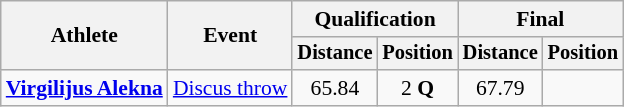<table class=wikitable style="font-size:90%">
<tr>
<th rowspan="2">Athlete</th>
<th rowspan="2">Event</th>
<th colspan="2">Qualification</th>
<th colspan="2">Final</th>
</tr>
<tr style="font-size:95%">
<th>Distance</th>
<th>Position</th>
<th>Distance</th>
<th>Position</th>
</tr>
<tr align=center>
<td align=left><strong><a href='#'>Virgilijus Alekna</a></strong></td>
<td align=left><a href='#'>Discus throw</a></td>
<td>65.84</td>
<td>2 <strong>Q</strong></td>
<td>67.79</td>
<td></td>
</tr>
</table>
